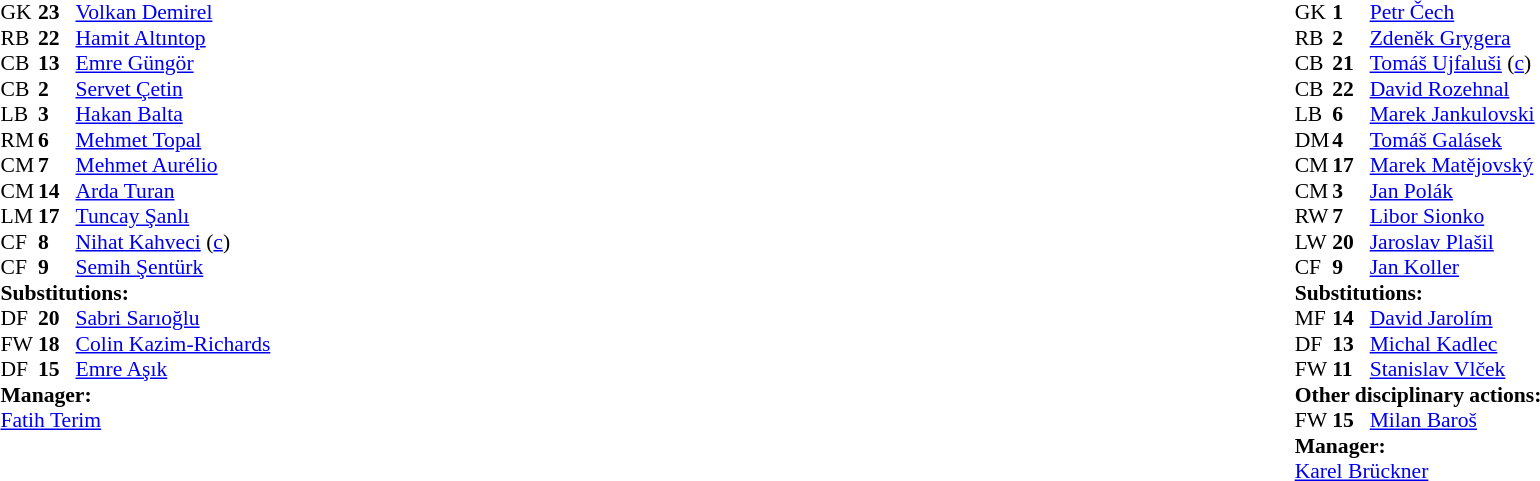<table style="width:100%;">
<tr>
<td style="vertical-align:top; width:40%;"><br><table style="font-size:90%" cellspacing="0" cellpadding="0">
<tr>
<th width="25"></th>
<th width="25"></th>
</tr>
<tr>
<td>GK</td>
<td><strong>23</strong></td>
<td><a href='#'>Volkan Demirel</a></td>
<td></td>
</tr>
<tr>
<td>RB</td>
<td><strong>22</strong></td>
<td><a href='#'>Hamit Altıntop</a></td>
</tr>
<tr>
<td>CB</td>
<td><strong>13</strong></td>
<td><a href='#'>Emre Güngör</a></td>
<td></td>
<td></td>
</tr>
<tr>
<td>CB</td>
<td><strong>2</strong></td>
<td><a href='#'>Servet Çetin</a></td>
</tr>
<tr>
<td>LB</td>
<td><strong>3</strong></td>
<td><a href='#'>Hakan Balta</a></td>
</tr>
<tr>
<td>RM</td>
<td><strong>6</strong></td>
<td><a href='#'>Mehmet Topal</a></td>
<td></td>
<td></td>
</tr>
<tr>
<td>CM</td>
<td><strong>7</strong></td>
<td><a href='#'>Mehmet Aurélio</a></td>
<td></td>
</tr>
<tr>
<td>CM</td>
<td><strong>14</strong></td>
<td><a href='#'>Arda Turan</a></td>
<td></td>
</tr>
<tr>
<td>LM</td>
<td><strong>17</strong></td>
<td><a href='#'>Tuncay Şanlı</a></td>
</tr>
<tr>
<td>CF</td>
<td><strong>8</strong></td>
<td><a href='#'>Nihat Kahveci</a> (<a href='#'>c</a>)</td>
</tr>
<tr>
<td>CF</td>
<td><strong>9</strong></td>
<td><a href='#'>Semih Şentürk</a></td>
<td></td>
<td></td>
</tr>
<tr>
<td colspan=3><strong>Substitutions:</strong></td>
</tr>
<tr>
<td>DF</td>
<td><strong>20</strong></td>
<td><a href='#'>Sabri Sarıoğlu</a></td>
<td></td>
<td></td>
</tr>
<tr>
<td>FW</td>
<td><strong>18</strong></td>
<td><a href='#'>Colin Kazim-Richards</a></td>
<td></td>
<td></td>
</tr>
<tr>
<td>DF</td>
<td><strong>15</strong></td>
<td><a href='#'>Emre Aşık</a></td>
<td></td>
<td></td>
</tr>
<tr>
<td colspan=3><strong>Manager:</strong></td>
</tr>
<tr>
<td colspan=3><a href='#'>Fatih Terim</a></td>
</tr>
</table>
</td>
<td valign="top"></td>
<td style="vertical-align:top; width:50%;"><br><table style="font-size:90%; margin:auto;" cellspacing="0" cellpadding="0">
<tr>
<th width=25></th>
<th width=25></th>
</tr>
<tr>
<td>GK</td>
<td><strong>1</strong></td>
<td><a href='#'>Petr Čech</a></td>
</tr>
<tr>
<td>RB</td>
<td><strong>2</strong></td>
<td><a href='#'>Zdeněk Grygera</a></td>
</tr>
<tr>
<td>CB</td>
<td><strong>21</strong></td>
<td><a href='#'>Tomáš Ujfaluši</a> (<a href='#'>c</a>)</td>
<td></td>
</tr>
<tr>
<td>CB</td>
<td><strong>22</strong></td>
<td><a href='#'>David Rozehnal</a></td>
</tr>
<tr>
<td>LB</td>
<td><strong>6</strong></td>
<td><a href='#'>Marek Jankulovski</a></td>
</tr>
<tr>
<td>DM</td>
<td><strong>4</strong></td>
<td><a href='#'>Tomáš Galásek</a></td>
<td></td>
</tr>
<tr>
<td>CM</td>
<td><strong>17</strong></td>
<td><a href='#'>Marek Matějovský</a></td>
<td></td>
<td></td>
</tr>
<tr>
<td>CM</td>
<td><strong>3</strong></td>
<td><a href='#'>Jan Polák</a></td>
</tr>
<tr>
<td>RW</td>
<td><strong>7</strong></td>
<td><a href='#'>Libor Sionko</a></td>
<td></td>
<td></td>
</tr>
<tr>
<td>LW</td>
<td><strong>20</strong></td>
<td><a href='#'>Jaroslav Plašil</a></td>
<td></td>
<td></td>
</tr>
<tr>
<td>CF</td>
<td><strong>9</strong></td>
<td><a href='#'>Jan Koller</a></td>
</tr>
<tr>
<td colspan=3><strong>Substitutions:</strong></td>
</tr>
<tr>
<td>MF</td>
<td><strong>14</strong></td>
<td><a href='#'>David Jarolím</a></td>
<td></td>
<td></td>
</tr>
<tr>
<td>DF</td>
<td><strong>13</strong></td>
<td><a href='#'>Michal Kadlec</a></td>
<td></td>
<td></td>
</tr>
<tr>
<td>FW</td>
<td><strong>11</strong></td>
<td><a href='#'>Stanislav Vlček</a></td>
<td></td>
<td></td>
</tr>
<tr>
<td colspan=3><strong>Other disciplinary actions:</strong></td>
</tr>
<tr>
<td>FW</td>
<td><strong>15</strong></td>
<td><a href='#'>Milan Baroš</a></td>
<td></td>
</tr>
<tr>
<td colspan=3><strong>Manager:</strong></td>
</tr>
<tr>
<td colspan=3><a href='#'>Karel Brückner</a></td>
</tr>
</table>
</td>
</tr>
</table>
